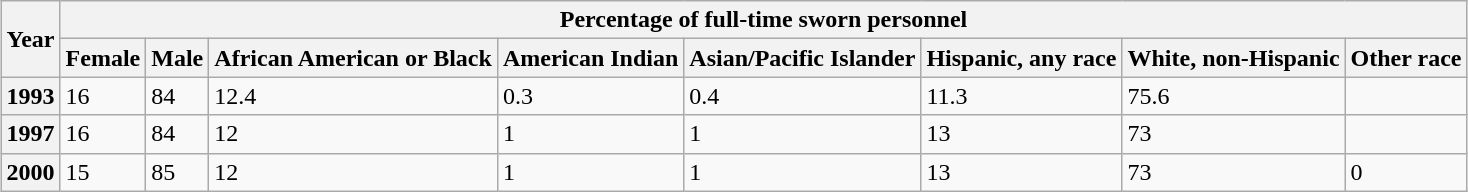<table class="wikitable" style="margin: 0 auto 0 auto;">
<tr>
<th rowspan=2>Year</th>
<th colspan=8>Percentage of full-time sworn personnel</th>
</tr>
<tr>
<th>Female</th>
<th>Male</th>
<th>African American or Black</th>
<th>American Indian</th>
<th>Asian/Pacific Islander</th>
<th>Hispanic, any race</th>
<th>White, non-Hispanic</th>
<th>Other race</th>
</tr>
<tr>
<th>1993</th>
<td>16</td>
<td>84</td>
<td>12.4</td>
<td>0.3</td>
<td>0.4</td>
<td>11.3</td>
<td>75.6</td>
<td></td>
</tr>
<tr>
<th>1997</th>
<td>16</td>
<td>84</td>
<td>12</td>
<td>1</td>
<td>1</td>
<td>13</td>
<td>73</td>
<td></td>
</tr>
<tr>
<th>2000</th>
<td>15</td>
<td>85</td>
<td>12</td>
<td>1</td>
<td>1</td>
<td>13</td>
<td>73</td>
<td>0</td>
</tr>
</table>
